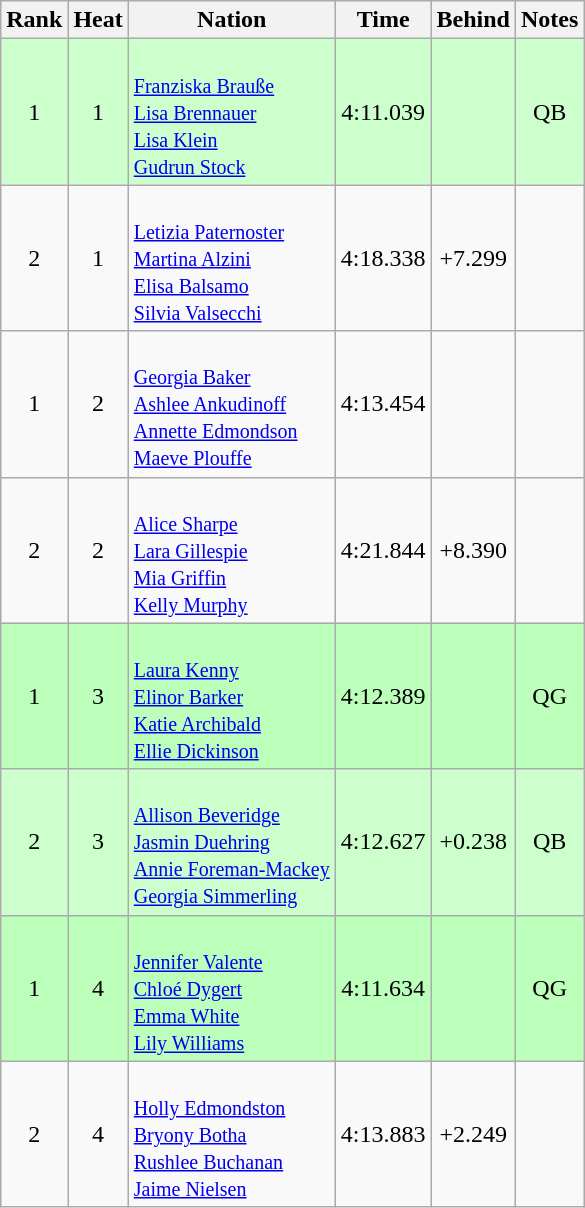<table class="wikitable sortable" style="text-align:center">
<tr>
<th>Rank</th>
<th>Heat</th>
<th>Nation</th>
<th>Time</th>
<th>Behind</th>
<th>Notes</th>
</tr>
<tr bgcolor=ccffcc>
<td>1</td>
<td>1</td>
<td align=left><br><small><a href='#'>Franziska Brauße</a><br><a href='#'>Lisa Brennauer</a><br><a href='#'>Lisa Klein</a><br><a href='#'>Gudrun Stock</a></small></td>
<td>4:11.039</td>
<td></td>
<td>QB</td>
</tr>
<tr>
<td>2</td>
<td>1</td>
<td align=left><br><small><a href='#'>Letizia Paternoster</a><br><a href='#'>Martina Alzini</a><br><a href='#'>Elisa Balsamo</a><br><a href='#'>Silvia Valsecchi</a></small></td>
<td>4:18.338</td>
<td>+7.299</td>
<td></td>
</tr>
<tr>
<td>1</td>
<td>2</td>
<td align=left><br><small><a href='#'>Georgia Baker</a><br><a href='#'>Ashlee Ankudinoff</a><br><a href='#'>Annette Edmondson</a><br><a href='#'>Maeve Plouffe</a></small></td>
<td>4:13.454</td>
<td></td>
<td></td>
</tr>
<tr>
<td>2</td>
<td>2</td>
<td align=left><br><small><a href='#'>Alice Sharpe</a><br><a href='#'>Lara Gillespie</a><br><a href='#'>Mia Griffin</a><br><a href='#'>Kelly Murphy</a></small></td>
<td>4:21.844</td>
<td>+8.390</td>
<td></td>
</tr>
<tr bgcolor=bbffbb>
<td>1</td>
<td>3</td>
<td align=left><br><small><a href='#'>Laura Kenny</a><br><a href='#'>Elinor Barker</a><br><a href='#'>Katie Archibald</a><br><a href='#'>Ellie Dickinson</a></small></td>
<td>4:12.389</td>
<td></td>
<td>QG</td>
</tr>
<tr bgcolor=ccffcc>
<td>2</td>
<td>3</td>
<td align=left><br><small><a href='#'>Allison Beveridge</a><br><a href='#'>Jasmin Duehring</a><br><a href='#'>Annie Foreman-Mackey</a><br><a href='#'>Georgia Simmerling</a> </small></td>
<td>4:12.627</td>
<td>+0.238</td>
<td>QB</td>
</tr>
<tr bgcolor=bbffbb>
<td>1</td>
<td>4</td>
<td align=left><br><small><a href='#'>Jennifer Valente</a><br><a href='#'>Chloé Dygert</a><br><a href='#'>Emma White</a><br><a href='#'>Lily Williams</a></small></td>
<td>4:11.634</td>
<td></td>
<td>QG</td>
</tr>
<tr>
<td>2</td>
<td>4</td>
<td align=left><br><small><a href='#'>Holly Edmondston</a><br><a href='#'>Bryony Botha</a><br><a href='#'>Rushlee Buchanan</a><br><a href='#'>Jaime Nielsen</a></small></td>
<td>4:13.883</td>
<td>+2.249</td>
<td></td>
</tr>
</table>
